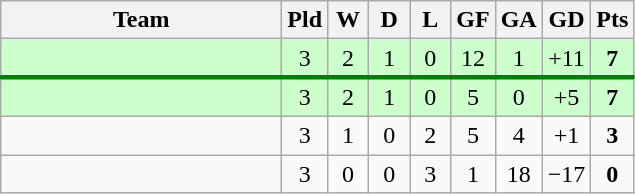<table class="wikitable" style="text-align:center;">
<tr>
<th width=180>Team</th>
<th width=20>Pld</th>
<th width=20>W</th>
<th width=20>D</th>
<th width=20>L</th>
<th width=20>GF</th>
<th width=20>GA</th>
<th width=20>GD</th>
<th width=20>Pts</th>
</tr>
<tr bgcolor="ccffcc">
<td align="left"></td>
<td>3</td>
<td>2</td>
<td>1</td>
<td>0</td>
<td>12</td>
<td>1</td>
<td>+11</td>
<td><strong>7</strong></td>
</tr>
<tr style="border-bottom:3px solid green;">
</tr>
<tr bgcolor="ccffcc">
<td align="left"></td>
<td>3</td>
<td>2</td>
<td>1</td>
<td>0</td>
<td>5</td>
<td>0</td>
<td>+5</td>
<td><strong>7</strong></td>
</tr>
<tr>
<td align="left"><em></em></td>
<td>3</td>
<td>1</td>
<td>0</td>
<td>2</td>
<td>5</td>
<td>4</td>
<td>+1</td>
<td><strong>3</strong></td>
</tr>
<tr>
<td align="left"></td>
<td>3</td>
<td>0</td>
<td>0</td>
<td>3</td>
<td>1</td>
<td>18</td>
<td>−17</td>
<td><strong>0</strong></td>
</tr>
</table>
